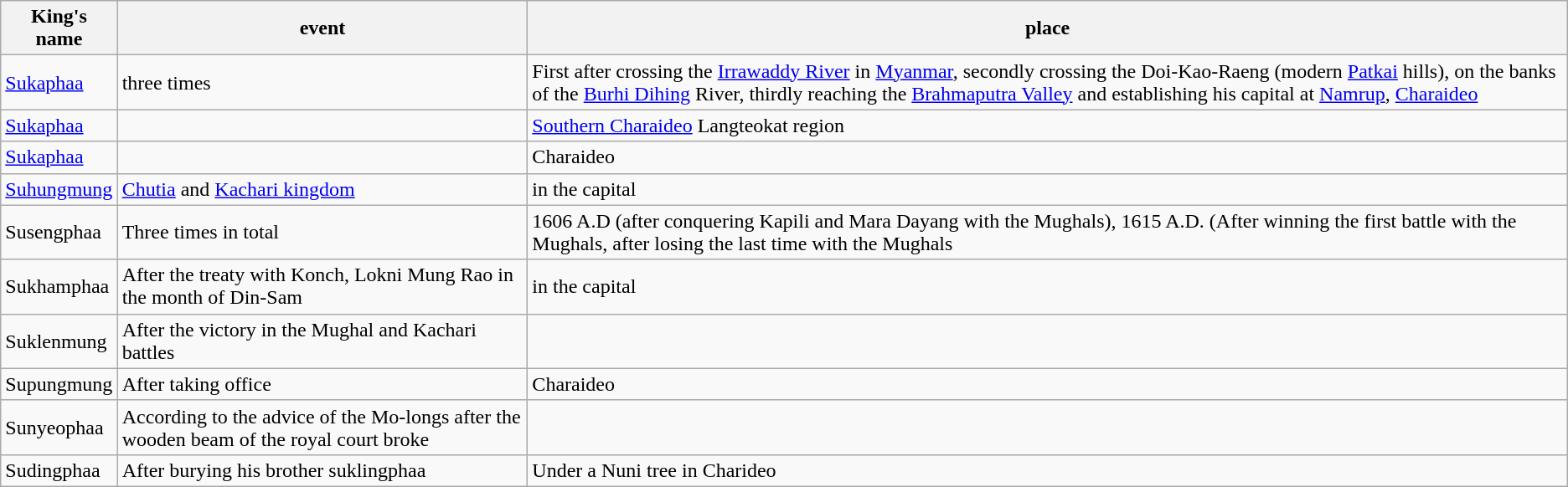<table class="wikitable">
<tr>
<th>King's name</th>
<th>event</th>
<th>place</th>
</tr>
<tr |->
<td><a href='#'>Sukaphaa</a></td>
<td>three times</td>
<td>First after crossing the <a href='#'>Irrawaddy River</a> in <a href='#'>Myanmar</a>, secondly crossing the Doi-Kao-Raeng (modern <a href='#'>Patkai</a> hills), on the banks of the <a href='#'>Burhi Dihing</a> River, thirdly reaching the <a href='#'>Brahmaputra Valley</a> and establishing his capital at <a href='#'>Namrup</a>, <a href='#'>Charaideo</a></td>
</tr>
<tr |->
<td><a href='#'>Sukaphaa</a></td>
<td></td>
<td><a href='#'>Southern Charaideo</a> Langteokat region</td>
</tr>
<tr |->
<td><a href='#'>Sukaphaa</a></td>
<td></td>
<td>Charaideo</td>
</tr>
<tr | ->
<td><a href='#'>Suhungmung</a></td>
<td After conquering the><a href='#'>Chutia</a> and <a href='#'>Kachari kingdom</a></td>
<td>in the capital</td>
</tr>
<tr>
<td>Susengphaa</td>
<td>Three times in total</td>
<td>1606 A.D (after conquering Kapili and Mara Dayang with the Mughals), 1615 A.D.  (After winning the first battle with the Mughals, after losing the last time with the Mughals</td>
</tr>
<tr |->
<td>Sukhamphaa</td>
<td>After the treaty with Konch, Lokni Mung Rao in the month of Din-Sam</td>
<td>in the capital</td>
</tr>
<tr |->
<td>Suklenmung</td>
<td>After the victory in the Mughal and Kachari battles</td>
<td></td>
</tr>
<tr |->
<td>Supungmung</td>
<td>After taking office</td>
<td>Charaideo</td>
</tr>
<tr |->
<td>Sunyeophaa</td>
<td>According to the advice of the Mo-longs after the wooden beam of the royal court broke</td>
<td></td>
</tr>
<tr |->
<td>Sudingphaa</td>
<td>After burying his brother suklingphaa</td>
<td>Under a Nuni tree in Charideo</td>
</tr>
</table>
